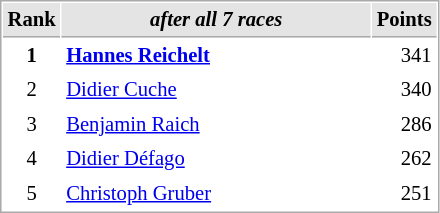<table cellspacing="1" cellpadding="3" style="border:1px solid #AAAAAA;font-size:86%">
<tr bgcolor="#E4E4E4">
<th style="border-bottom:1px solid #AAAAAA" width=10>Rank</th>
<th style="border-bottom:1px solid #AAAAAA" width=200><strong><em>after all 7 races</em></strong></th>
<th style="border-bottom:1px solid #AAAAAA" width=20>Points</th>
</tr>
<tr>
<td align="center"><strong>1</strong></td>
<td> <strong><a href='#'>Hannes Reichelt</a> </strong></td>
<td align="right">341</td>
</tr>
<tr>
<td align="center">2</td>
<td> <a href='#'>Didier Cuche</a></td>
<td align="right">340</td>
</tr>
<tr>
<td align="center">3</td>
<td> <a href='#'>Benjamin Raich</a></td>
<td align="right">286</td>
</tr>
<tr>
<td align="center">4</td>
<td> <a href='#'>Didier Défago</a></td>
<td align="right">262</td>
</tr>
<tr>
<td align="center">5</td>
<td> <a href='#'>Christoph Gruber</a></td>
<td align="right">251</td>
</tr>
</table>
